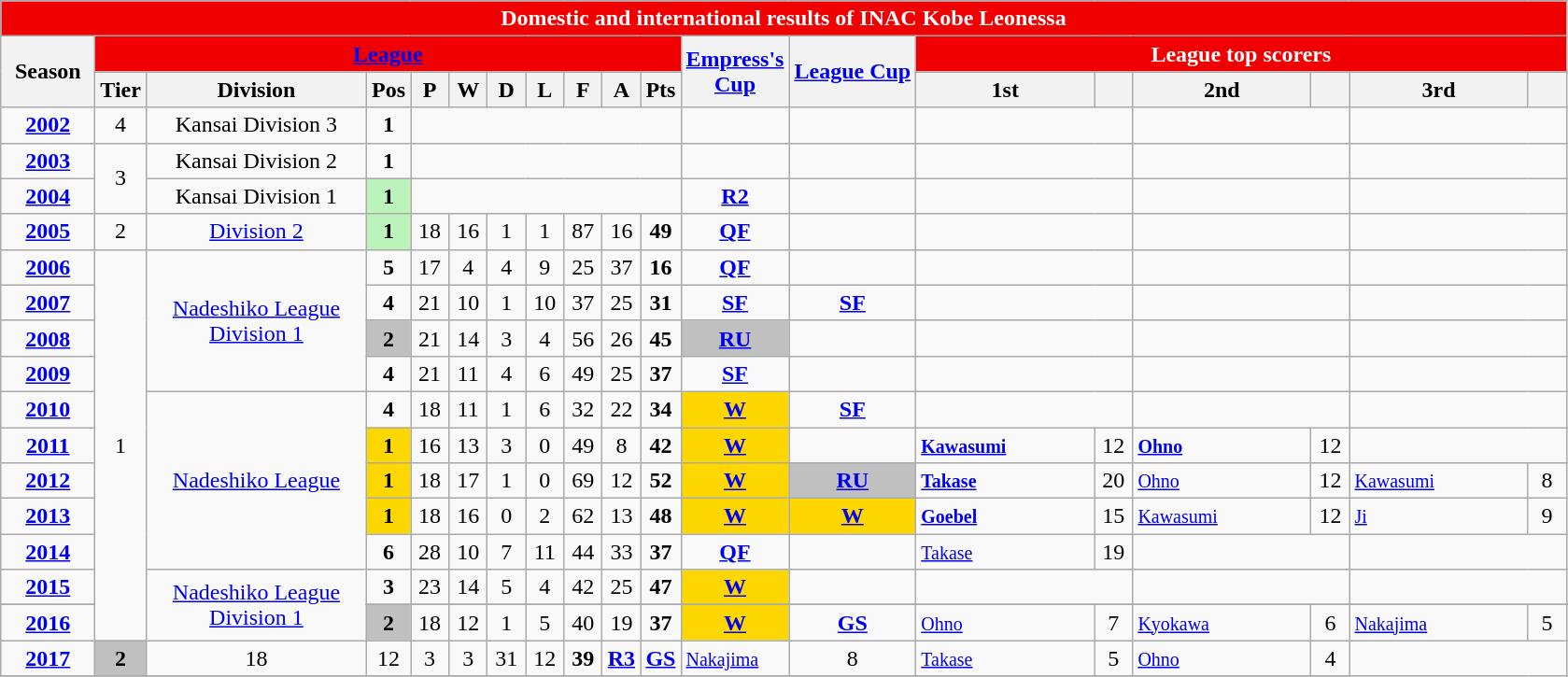<table class="wikitable" style="text-align: center;">
<tr>
<th style="color:white; background:#F00000;" colspan=20>Domestic and international results of INAC Kobe Leonessa</th>
</tr>
<tr>
<th rowspan=2 width="60"align=center>Season</th>
<th colspan="10" style="color:white; background:#F00000;"><a href='#'>League</a></th>
<th rowspan=2 width="60"align=center><a href='#'>Empress's Cup</a></th>
<th rowspan=2><a href='#'>League Cup</a></th>
<th colspan=6 style="color:white; background:#F00000;">League top scorers</th>
</tr>
<tr>
<th width="20px">Tier</th>
<th width=150px>Division</th>
<th width=20px>Pos</th>
<th width=20px>P</th>
<th width=20px>W</th>
<th width=20px>D</th>
<th width=20px>L</th>
<th width=20px>F</th>
<th width=20px>A</th>
<th width=20px>Pts</th>
<th width=120px>1st</th>
<th width=20px></th>
<th width=120px>2nd</th>
<th width=20px></th>
<th width=120px>3rd</th>
<th width=20px></th>
</tr>
<tr>
<td><strong><a href='#'>2002</a></strong></td>
<td>4</td>
<td>Kansai Division 3</td>
<td><strong>1</strong></td>
<td colspan=7></td>
<td></td>
<td></td>
<td colspan=2></td>
<td colspan=2></td>
<td colspan=2></td>
</tr>
<tr>
<td><strong><a href='#'>2003</a></strong></td>
<td rowspan=2>3</td>
<td>Kansai Division 2</td>
<td><strong>1</strong></td>
<td colspan=7></td>
<td></td>
<td></td>
<td colspan=2></td>
<td colspan=2></td>
<td colspan=2></td>
</tr>
<tr>
<td><strong><a href='#'>2004</a></strong></td>
<td>Kansai Division 1</td>
<td bgcolor=#bbf3bb><strong>1</strong></td>
<td colspan=7></td>
<td><strong><a href='#'>R2</a></strong></td>
<td></td>
<td colspan=2></td>
<td colspan=2></td>
<td colspan=2></td>
</tr>
<tr>
<td><strong><a href='#'>2005</a></strong></td>
<td>2</td>
<td><a href='#'>Division 2</a></td>
<td bgcolor=#bbf3bb><strong>1</strong></td>
<td>18</td>
<td>16</td>
<td>1</td>
<td>1</td>
<td>87</td>
<td>16</td>
<td><strong>49</strong></td>
<td><strong><a href='#'>QF</a></strong></td>
<td></td>
<td colspan=2></td>
<td colspan=2></td>
<td colspan=2></td>
</tr>
<tr>
<td><strong><a href='#'>2006</a></strong></td>
<td rowspan=12>1</td>
<td rowspan=4><a href='#'>Nadeshiko League Division 1</a></td>
<td><strong>5</strong></td>
<td>17</td>
<td>4</td>
<td>4</td>
<td>9</td>
<td>25</td>
<td>37</td>
<td><strong>16</strong></td>
<td><strong><a href='#'>QF</a></strong></td>
<td></td>
<td colspan=2></td>
<td colspan=2></td>
<td colspan=2></td>
</tr>
<tr>
<td><strong><a href='#'>2007</a></strong></td>
<td><strong>4</strong></td>
<td>21</td>
<td>10</td>
<td>1</td>
<td>10</td>
<td>37</td>
<td>25</td>
<td><strong>31</strong></td>
<td><strong><a href='#'>SF</a></strong></td>
<td><strong><a href='#'>SF</a></strong></td>
<td colspan=2></td>
<td colspan=2></td>
<td colspan=2></td>
</tr>
<tr>
<td><strong><a href='#'>2008</a></strong></td>
<td bgcolor=silver><strong>2</strong></td>
<td>21</td>
<td>14</td>
<td>3</td>
<td>4</td>
<td>56</td>
<td>26</td>
<td><strong>45</strong></td>
<td bgcolor=silver><strong><a href='#'>RU</a></strong></td>
<td></td>
<td colspan=2></td>
<td colspan=2></td>
<td colspan=2></td>
</tr>
<tr>
<td><strong><a href='#'>2009</a></strong></td>
<td><strong>4</strong></td>
<td>21</td>
<td>11</td>
<td>4</td>
<td>6</td>
<td>49</td>
<td>25</td>
<td><strong>37</strong></td>
<td><strong><a href='#'>SF</a></strong></td>
<td></td>
<td colspan=2></td>
<td colspan=2></td>
<td colspan=2></td>
</tr>
<tr>
<td><strong><a href='#'>2010</a></strong></td>
<td rowspan=5><a href='#'>Nadeshiko League</a></td>
<td><strong>4</strong></td>
<td>18</td>
<td>11</td>
<td>1</td>
<td>6</td>
<td>32</td>
<td>22</td>
<td><strong>34</strong></td>
<td bgcolor=gold><strong><a href='#'>W</a></strong></td>
<td><strong><a href='#'>SF</a></strong></td>
<td colspan=2></td>
<td colspan=2></td>
<td colspan=2></td>
</tr>
<tr>
<td><strong><a href='#'>2011</a></strong></td>
<td bgcolor=gold><strong>1</strong></td>
<td>16</td>
<td>13</td>
<td>3</td>
<td>0</td>
<td>49</td>
<td>8</td>
<td><strong>42</strong></td>
<td bgcolor=gold><strong><a href='#'>W</a></strong></td>
<td></td>
<td align=left> <small><strong><a href='#'>Kawasumi</a></strong></small></td>
<td>12</td>
<td align=left> <small><strong><a href='#'>Ohno</a></strong></small></td>
<td>12</td>
<td colspan=2></td>
</tr>
<tr>
<td><strong><a href='#'>2012</a></strong></td>
<td bgcolor=gold><strong>1</strong></td>
<td>18</td>
<td>17</td>
<td>1</td>
<td>0</td>
<td>69</td>
<td>12</td>
<td><strong>52</strong></td>
<td bgcolor=gold><strong><a href='#'>W</a></strong></td>
<td bgcolor=silver><strong><a href='#'>RU</a></strong></td>
<td align=left> <small><strong><a href='#'>Takase</a></strong></small></td>
<td>20</td>
<td align=left> <small><a href='#'>Ohno</a></small></td>
<td>12</td>
<td align=left> <small><a href='#'>Kawasumi</a></small></td>
<td>8</td>
</tr>
<tr>
<td><strong><a href='#'>2013</a></strong></td>
<td bgcolor=gold><strong>1</strong></td>
<td>18</td>
<td>16</td>
<td>0</td>
<td>2</td>
<td>62</td>
<td>13</td>
<td><strong>48</strong></td>
<td bgcolor=gold><strong><a href='#'>W</a></strong></td>
<td bgcolor=gold><strong><a href='#'>W</a></strong></td>
<td align=left> <small><strong><a href='#'>Goebel</a></strong></small></td>
<td>15</td>
<td align=left> <small><a href='#'>Kawasumi</a></small></td>
<td>12</td>
<td align=left> <small><a href='#'>Ji</a></small></td>
<td>9</td>
</tr>
<tr>
<td><strong><a href='#'>2014</a></strong></td>
<td><strong>6</strong></td>
<td>28</td>
<td>10</td>
<td>7</td>
<td>11</td>
<td>44</td>
<td>33</td>
<td><strong>37</strong></td>
<td><strong><a href='#'>QF</a></strong></td>
<td></td>
<td align=left> <small><a href='#'>Takase</a></small></td>
<td>19</td>
<td colspan=2></td>
<td colspan=2></td>
</tr>
<tr>
<td><strong><a href='#'>2015</a></strong></td>
<td rowspan=3><a href='#'>Nadeshiko League Division 1</a></td>
<td><strong>3</strong></td>
<td>23</td>
<td>14</td>
<td>5</td>
<td>4</td>
<td>42</td>
<td>25</td>
<td><strong>47</strong></td>
<td bgcolor=gold><strong><a href='#'>W</a></strong></td>
<td></td>
<td colspan=2></td>
<td colspan=2></td>
<td colspan=2></td>
</tr>
<tr || bgcolor=silver|>
</tr>
<tr>
<td><strong><a href='#'>2016</a></strong></td>
<td bgcolor=silver><strong>2</strong></td>
<td>18</td>
<td>12</td>
<td>1</td>
<td>5</td>
<td>40</td>
<td>19</td>
<td><strong>37</strong></td>
<td bgcolor=gold><strong><a href='#'>W</a></strong></td>
<td><strong><a href='#'>GS</a></strong></td>
<td align=left> <small><a href='#'>Ohno</a></small></td>
<td>7</td>
<td align=left> <small><a href='#'>Kyokawa</a></small></td>
<td>6</td>
<td align=left> <small><a href='#'>Nakajima</a></small></td>
<td>5</td>
</tr>
<tr>
<td><strong><a href='#'>2017</a></strong></td>
<td bgcolor=silver><strong>2</strong></td>
<td>18</td>
<td>12</td>
<td>3</td>
<td>3</td>
<td>31</td>
<td>12</td>
<td><strong>39</strong></td>
<td><strong><a href='#'>R3</a></strong></td>
<td><strong><a href='#'>GS</a></strong></td>
<td align=left> <small><a href='#'>Nakajima</a></small></td>
<td>8</td>
<td align=left> <small><a href='#'>Takase</a></small></td>
<td>5</td>
<td align=left> <small><a href='#'>Ohno</a></small></td>
<td>4</td>
</tr>
<tr>
</tr>
</table>
